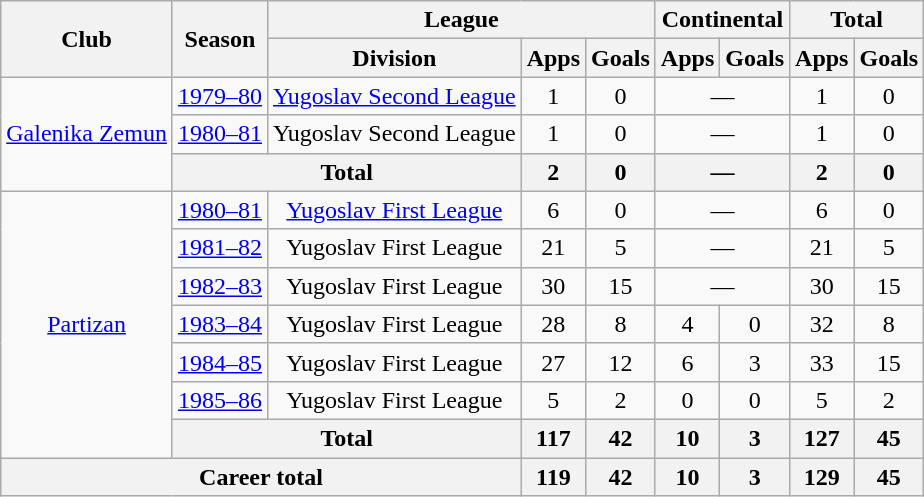<table class="wikitable" style="text-align:center">
<tr>
<th rowspan="2">Club</th>
<th rowspan="2">Season</th>
<th colspan="3">League</th>
<th colspan="2">Continental</th>
<th colspan="2">Total</th>
</tr>
<tr>
<th>Division</th>
<th>Apps</th>
<th>Goals</th>
<th>Apps</th>
<th>Goals</th>
<th>Apps</th>
<th>Goals</th>
</tr>
<tr>
<td rowspan="3"><a href='#'>Galenika Zemun</a></td>
<td><a href='#'>1979–80</a></td>
<td><a href='#'>Yugoslav Second League</a></td>
<td>1</td>
<td>0</td>
<td colspan="2">—</td>
<td>1</td>
<td>0</td>
</tr>
<tr>
<td><a href='#'>1980–81</a></td>
<td>Yugoslav Second League</td>
<td>1</td>
<td>0</td>
<td colspan="2">—</td>
<td>1</td>
<td>0</td>
</tr>
<tr>
<th colspan="2">Total</th>
<th>2</th>
<th>0</th>
<th colspan="2">—</th>
<th>2</th>
<th>0</th>
</tr>
<tr>
<td rowspan="7"><a href='#'>Partizan</a></td>
<td><a href='#'>1980–81</a></td>
<td><a href='#'>Yugoslav First League</a></td>
<td>6</td>
<td>0</td>
<td colspan="2">—</td>
<td>6</td>
<td>0</td>
</tr>
<tr>
<td><a href='#'>1981–82</a></td>
<td>Yugoslav First League</td>
<td>21</td>
<td>5</td>
<td colspan="2">—</td>
<td>21</td>
<td>5</td>
</tr>
<tr>
<td><a href='#'>1982–83</a></td>
<td>Yugoslav First League</td>
<td>30</td>
<td>15</td>
<td colspan="2">—</td>
<td>30</td>
<td>15</td>
</tr>
<tr>
<td><a href='#'>1983–84</a></td>
<td>Yugoslav First League</td>
<td>28</td>
<td>8</td>
<td>4</td>
<td>0</td>
<td>32</td>
<td>8</td>
</tr>
<tr>
<td><a href='#'>1984–85</a></td>
<td>Yugoslav First League</td>
<td>27</td>
<td>12</td>
<td>6</td>
<td>3</td>
<td>33</td>
<td>15</td>
</tr>
<tr>
<td><a href='#'>1985–86</a></td>
<td>Yugoslav First League</td>
<td>5</td>
<td>2</td>
<td>0</td>
<td>0</td>
<td>5</td>
<td>2</td>
</tr>
<tr>
<th colspan="2">Total</th>
<th>117</th>
<th>42</th>
<th>10</th>
<th>3</th>
<th>127</th>
<th>45</th>
</tr>
<tr>
<th colspan="3">Career total</th>
<th>119</th>
<th>42</th>
<th>10</th>
<th>3</th>
<th>129</th>
<th>45</th>
</tr>
</table>
